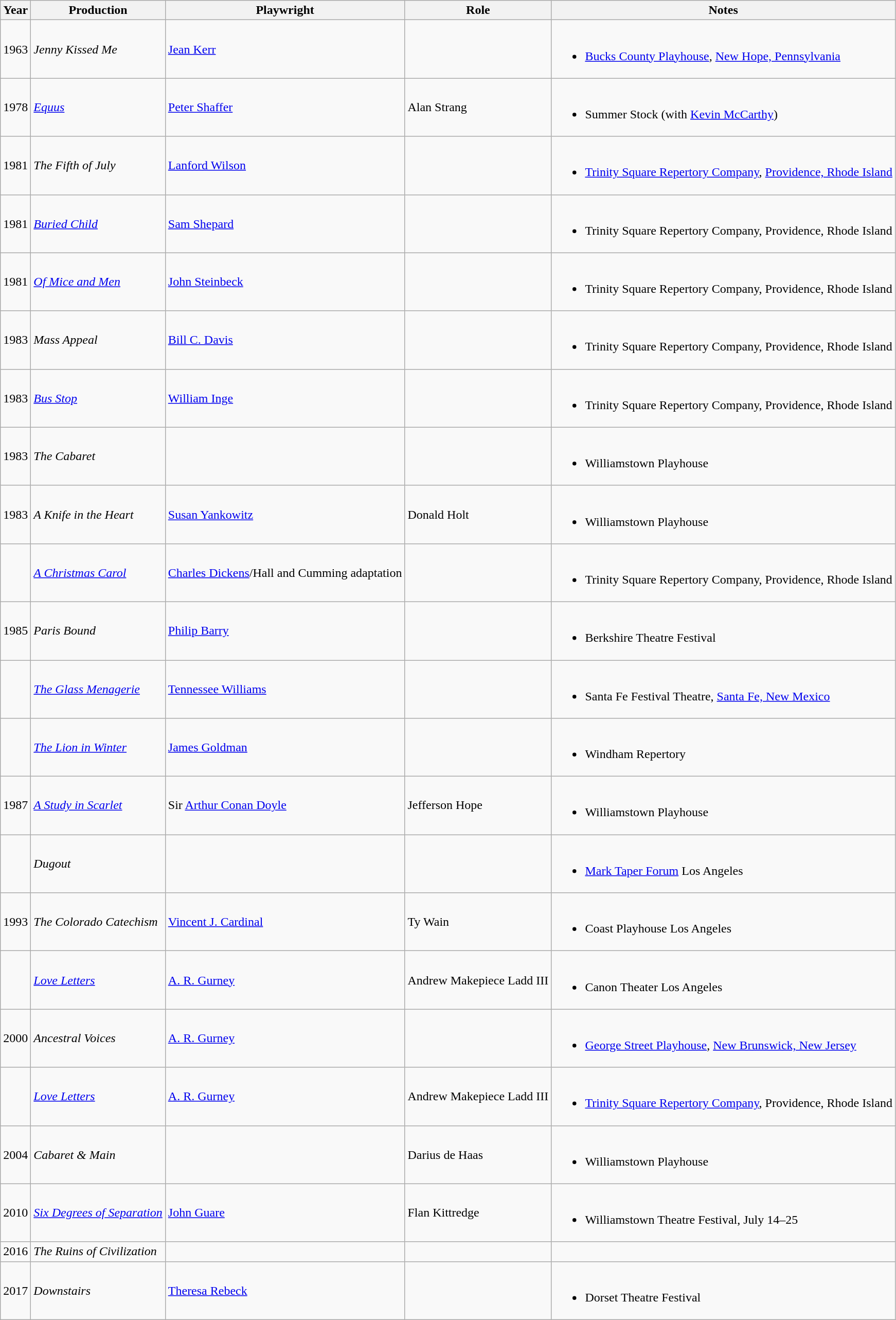<table class="wikitable sortable">
<tr>
<th>Year</th>
<th>Production</th>
<th>Playwright</th>
<th>Role</th>
<th class="unsortable">Notes</th>
</tr>
<tr>
<td>1963</td>
<td><em>Jenny Kissed Me</em></td>
<td><a href='#'>Jean Kerr</a></td>
<td></td>
<td><br><ul><li><a href='#'>Bucks County Playhouse</a>, <a href='#'>New Hope, Pennsylvania</a></li></ul></td>
</tr>
<tr>
<td>1978</td>
<td><em><a href='#'>Equus</a></em></td>
<td><a href='#'>Peter Shaffer</a></td>
<td>Alan Strang</td>
<td><br><ul><li>Summer Stock (with <a href='#'>Kevin McCarthy</a>)</li></ul></td>
</tr>
<tr>
<td>1981</td>
<td><em>The Fifth of July</em></td>
<td><a href='#'>Lanford Wilson</a></td>
<td></td>
<td><br><ul><li><a href='#'>Trinity Square Repertory Company</a>, <a href='#'>Providence, Rhode Island</a></li></ul></td>
</tr>
<tr>
<td>1981</td>
<td><em><a href='#'>Buried Child</a></em></td>
<td><a href='#'>Sam Shepard</a></td>
<td></td>
<td><br><ul><li>Trinity Square Repertory Company, Providence, Rhode Island</li></ul></td>
</tr>
<tr>
<td>1981</td>
<td><em><a href='#'>Of Mice and Men</a></em></td>
<td><a href='#'>John Steinbeck</a></td>
<td></td>
<td><br><ul><li>Trinity Square Repertory Company, Providence, Rhode Island</li></ul></td>
</tr>
<tr>
<td>1983</td>
<td><em>Mass Appeal</em></td>
<td><a href='#'>Bill C. Davis</a></td>
<td></td>
<td><br><ul><li>Trinity Square Repertory Company, Providence, Rhode Island</li></ul></td>
</tr>
<tr>
<td>1983</td>
<td><em><a href='#'>Bus Stop</a></em></td>
<td><a href='#'>William Inge</a></td>
<td></td>
<td><br><ul><li>Trinity Square Repertory Company, Providence, Rhode Island</li></ul></td>
</tr>
<tr>
<td>1983</td>
<td><em>The Cabaret</em></td>
<td></td>
<td></td>
<td><br><ul><li>Williamstown Playhouse</li></ul></td>
</tr>
<tr>
<td>1983</td>
<td><em>A Knife in the Heart</em></td>
<td><a href='#'>Susan Yankowitz</a></td>
<td>Donald Holt</td>
<td><br><ul><li>Williamstown Playhouse</li></ul></td>
</tr>
<tr>
<td></td>
<td><em><a href='#'>A Christmas Carol</a></em></td>
<td><a href='#'>Charles Dickens</a>/Hall and Cumming adaptation</td>
<td></td>
<td><br><ul><li>Trinity Square Repertory Company, Providence, Rhode Island</li></ul></td>
</tr>
<tr>
<td>1985</td>
<td><em>Paris Bound</em></td>
<td><a href='#'>Philip Barry</a></td>
<td></td>
<td><br><ul><li>Berkshire Theatre Festival</li></ul></td>
</tr>
<tr>
<td></td>
<td><em><a href='#'>The Glass Menagerie</a></em></td>
<td><a href='#'>Tennessee Williams</a></td>
<td></td>
<td><br><ul><li>Santa Fe Festival Theatre, <a href='#'>Santa Fe, New Mexico</a></li></ul></td>
</tr>
<tr>
<td></td>
<td><em><a href='#'>The Lion in Winter</a></em></td>
<td><a href='#'>James Goldman</a></td>
<td></td>
<td><br><ul><li>Windham Repertory</li></ul></td>
</tr>
<tr>
<td>1987</td>
<td><em><a href='#'>A Study in Scarlet</a></em></td>
<td>Sir <a href='#'>Arthur Conan Doyle</a></td>
<td>Jefferson Hope</td>
<td><br><ul><li>Williamstown Playhouse</li></ul></td>
</tr>
<tr>
<td></td>
<td><em>Dugout</em></td>
<td></td>
<td></td>
<td><br><ul><li><a href='#'>Mark Taper Forum</a> Los Angeles</li></ul></td>
</tr>
<tr>
<td>1993</td>
<td><em>The Colorado Catechism</em></td>
<td><a href='#'>Vincent J. Cardinal</a></td>
<td>Ty Wain</td>
<td><br><ul><li>Coast Playhouse Los Angeles</li></ul></td>
</tr>
<tr>
<td></td>
<td><em><a href='#'>Love Letters</a></em></td>
<td><a href='#'>A. R. Gurney</a></td>
<td>Andrew Makepiece Ladd III</td>
<td><br><ul><li>Canon Theater Los Angeles</li></ul></td>
</tr>
<tr>
<td>2000</td>
<td><em>Ancestral Voices</em></td>
<td><a href='#'>A. R. Gurney</a></td>
<td></td>
<td><br><ul><li><a href='#'>George Street Playhouse</a>, <a href='#'>New Brunswick, New Jersey</a></li></ul></td>
</tr>
<tr>
<td></td>
<td><em><a href='#'>Love Letters</a></em></td>
<td><a href='#'>A. R. Gurney</a></td>
<td>Andrew Makepiece Ladd III</td>
<td><br><ul><li><a href='#'>Trinity Square Repertory Company</a>, Providence, Rhode Island</li></ul></td>
</tr>
<tr>
<td>2004</td>
<td><em>Cabaret & Main</em></td>
<td></td>
<td>Darius de Haas</td>
<td><br><ul><li>Williamstown Playhouse</li></ul></td>
</tr>
<tr>
<td>2010</td>
<td><em><a href='#'>Six Degrees of Separation</a></em></td>
<td><a href='#'>John Guare</a></td>
<td>Flan Kittredge</td>
<td><br><ul><li>Williamstown Theatre Festival, July 14–25</li></ul></td>
</tr>
<tr>
<td>2016</td>
<td><em>The Ruins of Civilization</em></td>
<td></td>
<td></td>
<td></td>
</tr>
<tr>
<td>2017</td>
<td><em>Downstairs</em></td>
<td><a href='#'>Theresa Rebeck</a></td>
<td></td>
<td><br><ul><li>Dorset Theatre Festival</li></ul></td>
</tr>
</table>
